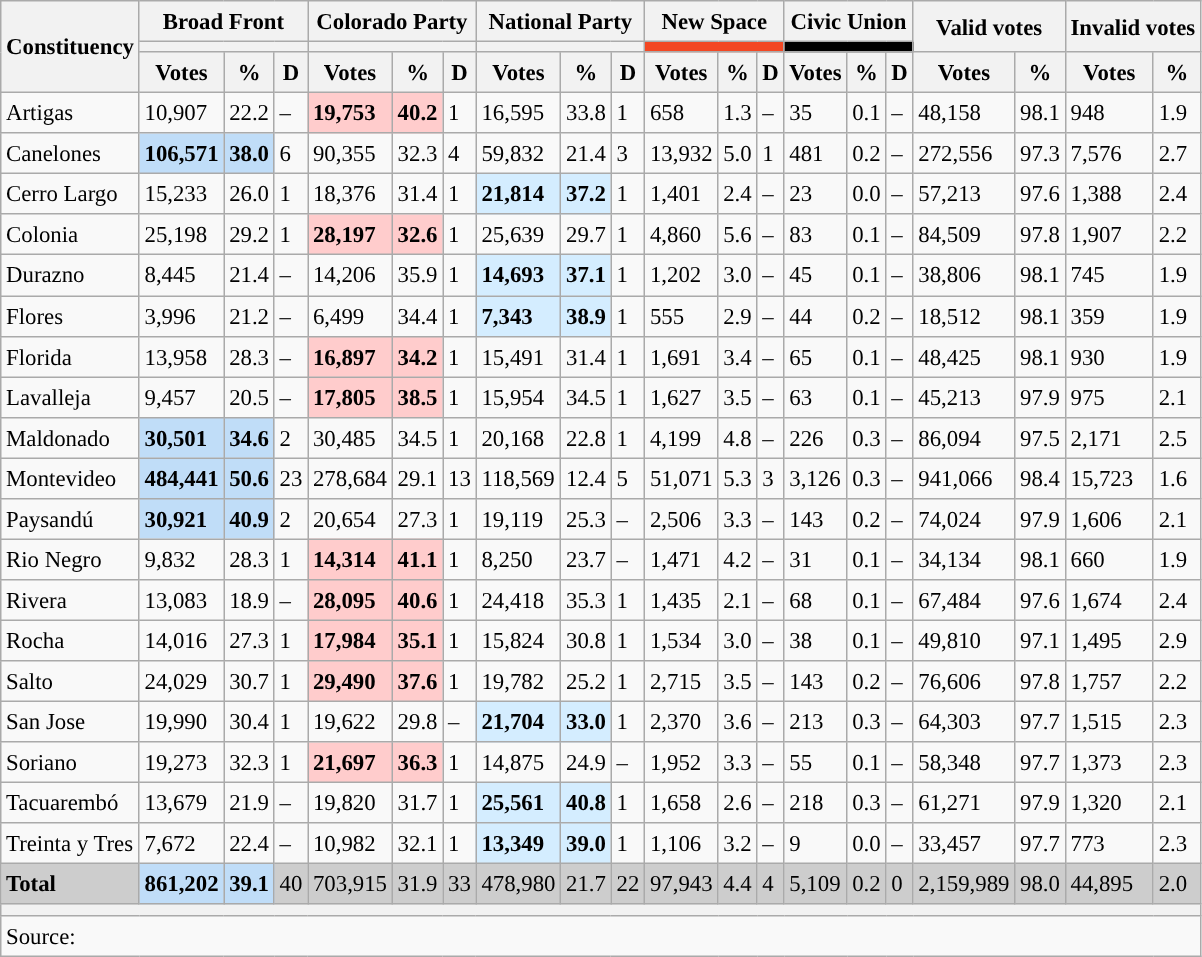<table class="wikitable sortable collapsible collapsed tpl-blanktable" style="text-align:left; font-size:95%; line-height:20px;">
<tr>
<th rowspan="3">Constituency</th>
<th colspan="3" width="30px" class="unsortable">Broad Front</th>
<th colspan="3" width="30px" class="unsortable">Colorado Party</th>
<th colspan="3" width="30px" class="unsortable">National Party</th>
<th colspan="3" width="30px" class="unsortable">New Space</th>
<th colspan="3" width="30px" class="unsortable">Civic Union</th>
<th colspan="2" rowspan="2">Valid votes</th>
<th colspan="2" rowspan="2">Invalid votes</th>
</tr>
<tr>
<th colspan="3" style="background:"></th>
<th colspan="3" style="background:"></th>
<th colspan="3" style="background:"></th>
<th colspan="3" style="background:#F34723"></th>
<th colspan="3" style="background:#000000"></th>
</tr>
<tr>
<th data-sort-type="number">Votes</th>
<th data-sort-type="number">%</th>
<th>D</th>
<th data-sort-type="number">Votes</th>
<th data-sort-type="number">%</th>
<th>D</th>
<th data-sort-type="number">Votes</th>
<th data-sort-type="number">%</th>
<th>D</th>
<th>Votes</th>
<th>%</th>
<th>D</th>
<th>Votes</th>
<th>%</th>
<th>D</th>
<th>Votes</th>
<th>%</th>
<th>Votes</th>
<th>%</th>
</tr>
<tr>
<td align="left">Artigas</td>
<td>10,907</td>
<td>22.2</td>
<td>–</td>
<td style="background:#FFCCCC;"><strong>19,753</strong></td>
<td style="background:#FFCCCC;"><strong>40.2</strong></td>
<td>1</td>
<td>16,595</td>
<td>33.8</td>
<td>1</td>
<td>658</td>
<td>1.3</td>
<td>–</td>
<td>35</td>
<td>0.1</td>
<td>–</td>
<td>48,158</td>
<td>98.1</td>
<td>948</td>
<td>1.9</td>
</tr>
<tr>
<td align="left">Canelones</td>
<td style="background:#C0DDF8;"><strong>106,571</strong></td>
<td style="background:#C0DDF8;"><strong>38.0</strong></td>
<td>6</td>
<td>90,355</td>
<td>32.3</td>
<td>4</td>
<td>59,832</td>
<td>21.4</td>
<td>3</td>
<td>13,932</td>
<td>5.0</td>
<td>1</td>
<td>481</td>
<td>0.2</td>
<td>–</td>
<td>272,556</td>
<td>97.3</td>
<td>7,576</td>
<td>2.7</td>
</tr>
<tr>
<td align="left">Cerro Largo</td>
<td>15,233</td>
<td>26.0</td>
<td>1</td>
<td>18,376</td>
<td>31.4</td>
<td>1</td>
<td style="background:#D4EDFF;"><strong>21,814</strong></td>
<td style="background:#D4EDFF;"><strong>37.2</strong></td>
<td>1</td>
<td>1,401</td>
<td>2.4</td>
<td>–</td>
<td>23</td>
<td>0.0</td>
<td>–</td>
<td>57,213</td>
<td>97.6</td>
<td>1,388</td>
<td>2.4</td>
</tr>
<tr>
<td align="left">Colonia</td>
<td>25,198</td>
<td>29.2</td>
<td>1</td>
<td style="background:#FFCCCC;"><strong>28,197</strong></td>
<td style="background:#FFCCCC;"><strong>32.6</strong></td>
<td>1</td>
<td>25,639</td>
<td>29.7</td>
<td>1</td>
<td>4,860</td>
<td>5.6</td>
<td>–</td>
<td>83</td>
<td>0.1</td>
<td>–</td>
<td>84,509</td>
<td>97.8</td>
<td>1,907</td>
<td>2.2</td>
</tr>
<tr>
<td align="left">Durazno</td>
<td>8,445</td>
<td>21.4</td>
<td>–</td>
<td>14,206</td>
<td>35.9</td>
<td>1</td>
<td style="background:#D4EDFF;"><strong>14,693</strong></td>
<td style="background:#D4EDFF;"><strong>37.1</strong></td>
<td>1</td>
<td>1,202</td>
<td>3.0</td>
<td>–</td>
<td>45</td>
<td>0.1</td>
<td>–</td>
<td>38,806</td>
<td>98.1</td>
<td>745</td>
<td>1.9</td>
</tr>
<tr>
<td align="left">Flores</td>
<td>3,996</td>
<td>21.2</td>
<td>–</td>
<td>6,499</td>
<td>34.4</td>
<td>1</td>
<td style="background:#D4EDFF;"><strong>7,343</strong></td>
<td style="background:#D4EDFF;"><strong>38.9</strong></td>
<td>1</td>
<td>555</td>
<td>2.9</td>
<td>–</td>
<td>44</td>
<td>0.2</td>
<td>–</td>
<td>18,512</td>
<td>98.1</td>
<td>359</td>
<td>1.9</td>
</tr>
<tr>
<td align="left">Florida</td>
<td>13,958</td>
<td>28.3</td>
<td>–</td>
<td style="background:#FFCCCC;"><strong>16,897</strong></td>
<td style="background:#FFCCCC;"><strong>34.2</strong></td>
<td>1</td>
<td>15,491</td>
<td>31.4</td>
<td>1</td>
<td>1,691</td>
<td>3.4</td>
<td>–</td>
<td>65</td>
<td>0.1</td>
<td>–</td>
<td>48,425</td>
<td>98.1</td>
<td>930</td>
<td>1.9</td>
</tr>
<tr>
<td align="left">Lavalleja</td>
<td>9,457</td>
<td>20.5</td>
<td>–</td>
<td style="background:#FFCCCC;"><strong>17,805</strong></td>
<td style="background:#FFCCCC;"><strong>38.5</strong></td>
<td>1</td>
<td>15,954</td>
<td>34.5</td>
<td>1</td>
<td>1,627</td>
<td>3.5</td>
<td>–</td>
<td>63</td>
<td>0.1</td>
<td>–</td>
<td>45,213</td>
<td>97.9</td>
<td>975</td>
<td>2.1</td>
</tr>
<tr>
<td align="left">Maldonado</td>
<td style="background:#C0DDF8;"><strong>30,501</strong></td>
<td style="background:#C0DDF8;"><strong>34.6</strong></td>
<td>2</td>
<td>30,485</td>
<td>34.5</td>
<td>1</td>
<td>20,168</td>
<td>22.8</td>
<td>1</td>
<td>4,199</td>
<td>4.8</td>
<td>–</td>
<td>226</td>
<td>0.3</td>
<td>–</td>
<td>86,094</td>
<td>97.5</td>
<td>2,171</td>
<td>2.5</td>
</tr>
<tr>
<td align="left">Montevideo</td>
<td style="background:#C0DDF8;"><strong>484,441</strong></td>
<td style="background:#C0DDF8;"><strong>50.6</strong></td>
<td>23</td>
<td>278,684</td>
<td>29.1</td>
<td>13</td>
<td>118,569</td>
<td>12.4</td>
<td>5</td>
<td>51,071</td>
<td>5.3</td>
<td>3</td>
<td>3,126</td>
<td>0.3</td>
<td>–</td>
<td>941,066</td>
<td>98.4</td>
<td>15,723</td>
<td>1.6</td>
</tr>
<tr>
<td align="left">Paysandú</td>
<td style="background:#C0DDF8;"><strong>30,921</strong></td>
<td style="background:#C0DDF8;"><strong>40.9</strong></td>
<td>2</td>
<td>20,654</td>
<td>27.3</td>
<td>1</td>
<td>19,119</td>
<td>25.3</td>
<td>–</td>
<td>2,506</td>
<td>3.3</td>
<td>–</td>
<td>143</td>
<td>0.2</td>
<td>–</td>
<td>74,024</td>
<td>97.9</td>
<td>1,606</td>
<td>2.1</td>
</tr>
<tr>
<td align="left">Rio Negro</td>
<td>9,832</td>
<td>28.3</td>
<td>1</td>
<td style="background:#FFCCCC;"><strong>14,314</strong></td>
<td style="background:#FFCCCC;"><strong>41.1</strong></td>
<td>1</td>
<td>8,250</td>
<td>23.7</td>
<td>–</td>
<td>1,471</td>
<td>4.2</td>
<td>–</td>
<td>31</td>
<td>0.1</td>
<td>–</td>
<td>34,134</td>
<td>98.1</td>
<td>660</td>
<td>1.9</td>
</tr>
<tr>
<td align="left">Rivera</td>
<td>13,083</td>
<td>18.9</td>
<td>–</td>
<td style="background:#FFCCCC;"><strong>28,095</strong></td>
<td style="background:#FFCCCC;"><strong>40.6</strong></td>
<td>1</td>
<td>24,418</td>
<td>35.3</td>
<td>1</td>
<td>1,435</td>
<td>2.1</td>
<td>–</td>
<td>68</td>
<td>0.1</td>
<td>–</td>
<td>67,484</td>
<td>97.6</td>
<td>1,674</td>
<td>2.4</td>
</tr>
<tr>
<td align="left">Rocha</td>
<td>14,016</td>
<td>27.3</td>
<td>1</td>
<td style="background:#FFCCCC;"><strong>17,984</strong></td>
<td style="background:#FFCCCC;"><strong>35.1</strong></td>
<td>1</td>
<td>15,824</td>
<td>30.8</td>
<td>1</td>
<td>1,534</td>
<td>3.0</td>
<td>–</td>
<td>38</td>
<td>0.1</td>
<td>–</td>
<td>49,810</td>
<td>97.1</td>
<td>1,495</td>
<td>2.9</td>
</tr>
<tr>
<td align="left">Salto</td>
<td>24,029</td>
<td>30.7</td>
<td>1</td>
<td style="background:#FFCCCC;"><strong>29,490</strong></td>
<td style="background:#FFCCCC;"><strong>37.6</strong></td>
<td>1</td>
<td>19,782</td>
<td>25.2</td>
<td>1</td>
<td>2,715</td>
<td>3.5</td>
<td>–</td>
<td>143</td>
<td>0.2</td>
<td>–</td>
<td>76,606</td>
<td>97.8</td>
<td>1,757</td>
<td>2.2</td>
</tr>
<tr>
<td align="left">San Jose</td>
<td>19,990</td>
<td>30.4</td>
<td>1</td>
<td>19,622</td>
<td>29.8</td>
<td>–</td>
<td style="background:#D4EDFF;"><strong>21,704</strong></td>
<td style="background:#D4EDFF;"><strong>33.0</strong></td>
<td>1</td>
<td>2,370</td>
<td>3.6</td>
<td>–</td>
<td>213</td>
<td>0.3</td>
<td>–</td>
<td>64,303</td>
<td>97.7</td>
<td>1,515</td>
<td>2.3</td>
</tr>
<tr>
<td align="left">Soriano</td>
<td>19,273</td>
<td>32.3</td>
<td>1</td>
<td style="background:#FFCCCC;"><strong>21,697</strong></td>
<td style="background:#FFCCCC;"><strong>36.3</strong></td>
<td>1</td>
<td>14,875</td>
<td>24.9</td>
<td>–</td>
<td>1,952</td>
<td>3.3</td>
<td>–</td>
<td>55</td>
<td>0.1</td>
<td>–</td>
<td>58,348</td>
<td>97.7</td>
<td>1,373</td>
<td>2.3</td>
</tr>
<tr>
<td align="left">Tacuarembó</td>
<td>13,679</td>
<td>21.9</td>
<td>–</td>
<td>19,820</td>
<td>31.7</td>
<td>1</td>
<td style="background:#D4EDFF;"><strong>25,561</strong></td>
<td style="background:#D4EDFF;"><strong>40.8</strong></td>
<td>1</td>
<td>1,658</td>
<td>2.6</td>
<td>–</td>
<td>218</td>
<td>0.3</td>
<td>–</td>
<td>61,271</td>
<td>97.9</td>
<td>1,320</td>
<td>2.1</td>
</tr>
<tr>
<td align="left">Treinta y Tres</td>
<td>7,672</td>
<td>22.4</td>
<td>–</td>
<td>10,982</td>
<td>32.1</td>
<td>1</td>
<td style="background:#D4EDFF;"><strong>13,349</strong></td>
<td style="background:#D4EDFF;"><strong>39.0</strong></td>
<td>1</td>
<td>1,106</td>
<td>3.2</td>
<td>–</td>
<td>9</td>
<td>0.0</td>
<td>–</td>
<td>33,457</td>
<td>97.7</td>
<td>773</td>
<td>2.3</td>
</tr>
<tr style="background:#CDCDCD;">
<td align="left"><strong>Total</strong></td>
<td style="background:#C0DDF8;"><strong>861,202</strong></td>
<td style="background:#C0DDF8;"><strong>39.1</strong></td>
<td>40</td>
<td>703,915</td>
<td>31.9</td>
<td>33</td>
<td>478,980</td>
<td>21.7</td>
<td>22</td>
<td>97,943</td>
<td>4.4</td>
<td>4</td>
<td>5,109</td>
<td>0.2</td>
<td>0</td>
<td>2,159,989</td>
<td>98.0</td>
<td>44,895</td>
<td>2.0</td>
</tr>
<tr>
<th colspan="20"></th>
</tr>
<tr>
<th colspan="20" style="text-align:left; font-weight:normal; background:#F9F9F9">Source: </th>
</tr>
</table>
